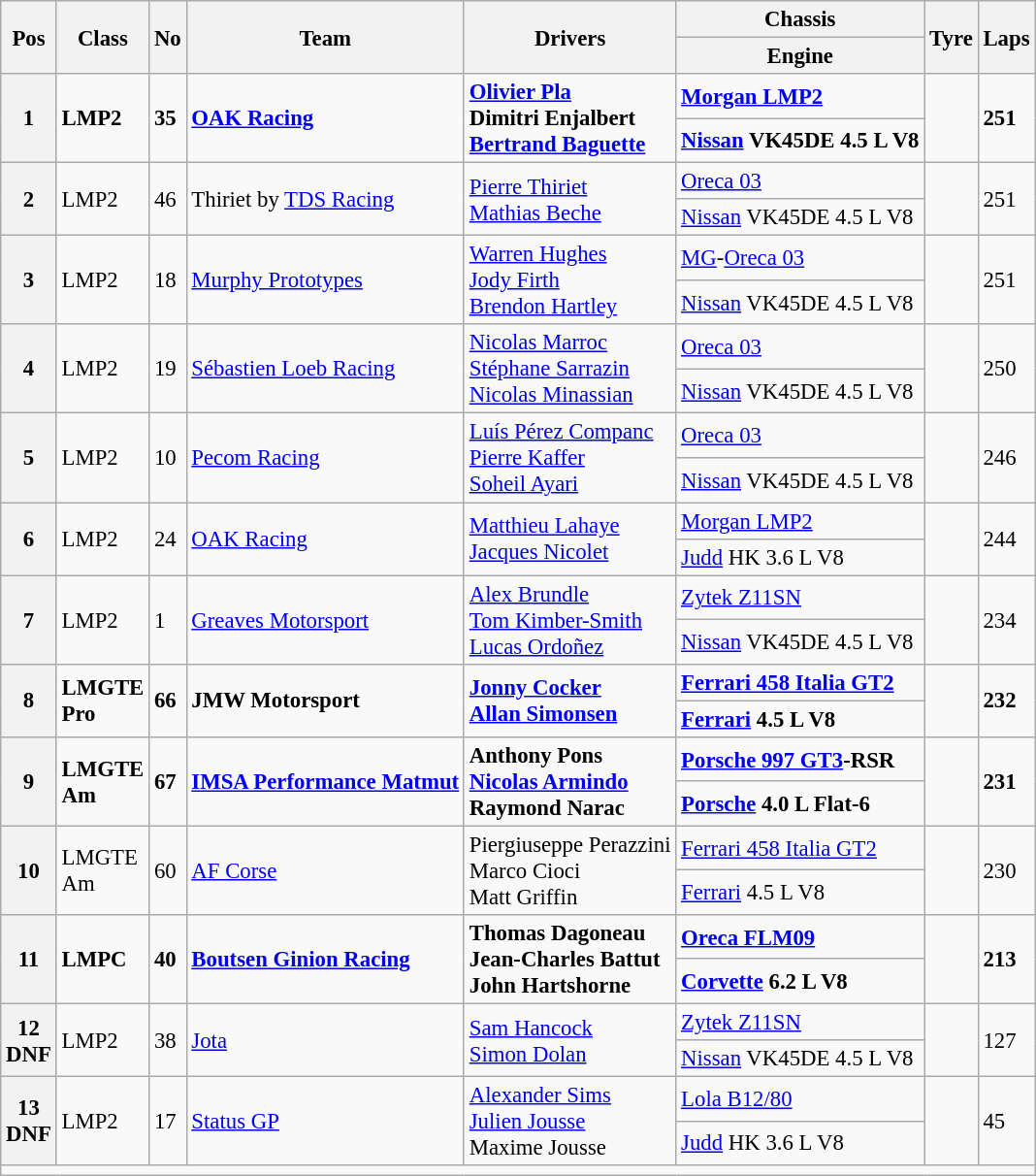<table class="wikitable" style="font-size: 95%;">
<tr>
<th rowspan=2>Pos</th>
<th rowspan=2>Class</th>
<th rowspan=2>No</th>
<th rowspan=2>Team</th>
<th rowspan=2>Drivers</th>
<th>Chassis</th>
<th rowspan=2>Tyre</th>
<th rowspan=2>Laps</th>
</tr>
<tr>
<th>Engine</th>
</tr>
<tr style="font-weight:bold">
<th rowspan=2>1</th>
<td rowspan=2>LMP2</td>
<td rowspan=2>35</td>
<td rowspan=2> <a href='#'>OAK Racing</a></td>
<td rowspan=2> <a href='#'>Olivier Pla</a><br> Dimitri Enjalbert<br> <a href='#'>Bertrand Baguette</a></td>
<td><a href='#'>Morgan LMP2</a></td>
<td rowspan=2></td>
<td rowspan=2>251</td>
</tr>
<tr style="font-weight:bold">
<td><a href='#'>Nissan</a> VK45DE 4.5 L V8</td>
</tr>
<tr>
<th rowspan=2>2</th>
<td rowspan=2>LMP2</td>
<td rowspan=2>46</td>
<td rowspan=2> Thiriet by <a href='#'>TDS Racing</a></td>
<td rowspan=2> <a href='#'>Pierre Thiriet</a><br> <a href='#'>Mathias Beche</a></td>
<td><a href='#'>Oreca 03</a></td>
<td rowspan=2></td>
<td rowspan=2>251</td>
</tr>
<tr>
<td><a href='#'>Nissan</a> VK45DE 4.5 L V8</td>
</tr>
<tr>
<th rowspan=2>3</th>
<td rowspan=2>LMP2</td>
<td rowspan=2>18</td>
<td rowspan=2> <a href='#'>Murphy Prototypes</a></td>
<td rowspan=2> <a href='#'>Warren Hughes</a><br> <a href='#'>Jody Firth</a><br> <a href='#'>Brendon Hartley</a></td>
<td><a href='#'>MG</a>-<a href='#'>Oreca 03</a></td>
<td rowspan=2></td>
<td rowspan=2>251</td>
</tr>
<tr>
<td><a href='#'>Nissan</a> VK45DE 4.5 L V8</td>
</tr>
<tr>
<th rowspan=2>4</th>
<td rowspan=2>LMP2</td>
<td rowspan=2>19</td>
<td rowspan=2> <a href='#'>Sébastien Loeb Racing</a></td>
<td rowspan=2> <a href='#'>Nicolas Marroc</a><br> <a href='#'>Stéphane Sarrazin</a><br> <a href='#'>Nicolas Minassian</a></td>
<td><a href='#'>Oreca 03</a></td>
<td rowspan=2></td>
<td rowspan=2>250</td>
</tr>
<tr>
<td><a href='#'>Nissan</a> VK45DE 4.5 L V8</td>
</tr>
<tr>
<th rowspan=2>5</th>
<td rowspan=2>LMP2</td>
<td rowspan=2>10</td>
<td rowspan=2> <a href='#'>Pecom Racing</a></td>
<td rowspan=2> <a href='#'>Luís Pérez Companc</a><br> <a href='#'>Pierre Kaffer</a><br> <a href='#'>Soheil Ayari</a></td>
<td><a href='#'>Oreca 03</a></td>
<td rowspan=2></td>
<td rowspan=2>246</td>
</tr>
<tr>
<td><a href='#'>Nissan</a> VK45DE 4.5 L V8</td>
</tr>
<tr>
<th rowspan=2>6</th>
<td rowspan=2>LMP2</td>
<td rowspan=2>24</td>
<td rowspan=2> <a href='#'>OAK Racing</a></td>
<td rowspan=2> <a href='#'>Matthieu Lahaye</a><br> <a href='#'>Jacques Nicolet</a></td>
<td><a href='#'>Morgan LMP2</a></td>
<td rowspan=2></td>
<td rowspan=2>244</td>
</tr>
<tr>
<td><a href='#'>Judd</a> HK 3.6 L V8</td>
</tr>
<tr>
<th rowspan=2>7</th>
<td rowspan=2>LMP2</td>
<td rowspan=2>1</td>
<td rowspan=2> <a href='#'>Greaves Motorsport</a></td>
<td rowspan=2> <a href='#'>Alex Brundle</a><br> <a href='#'>Tom Kimber-Smith</a><br> <a href='#'>Lucas Ordoñez</a></td>
<td><a href='#'>Zytek Z11SN</a></td>
<td rowspan=2></td>
<td rowspan=2>234</td>
</tr>
<tr>
<td><a href='#'>Nissan</a> VK45DE 4.5 L V8</td>
</tr>
<tr style="font-weight:bold">
<th rowspan=2>8</th>
<td rowspan=2>LMGTE<br>Pro</td>
<td rowspan=2>66</td>
<td rowspan=2> JMW Motorsport</td>
<td rowspan=2> <a href='#'>Jonny Cocker</a><br> <a href='#'>Allan Simonsen</a></td>
<td><a href='#'>Ferrari 458 Italia GT2</a></td>
<td rowspan=2></td>
<td rowspan=2>232</td>
</tr>
<tr style="font-weight:bold">
<td><a href='#'>Ferrari</a> 4.5 L V8</td>
</tr>
<tr style="font-weight:bold">
<th rowspan=2>9</th>
<td rowspan=2>LMGTE<br>Am</td>
<td rowspan=2>67</td>
<td rowspan=2> <a href='#'>IMSA Performance Matmut</a></td>
<td rowspan=2> Anthony Pons<br> <a href='#'>Nicolas Armindo</a><br> Raymond Narac</td>
<td><a href='#'>Porsche 997 GT3</a>-RSR</td>
<td rowspan=2></td>
<td rowspan=2>231</td>
</tr>
<tr style="font-weight:bold">
<td><a href='#'>Porsche</a> 4.0 L Flat-6</td>
</tr>
<tr>
<th rowspan=2>10</th>
<td rowspan=2>LMGTE<br>Am</td>
<td rowspan=2>60</td>
<td rowspan=2> <a href='#'>AF Corse</a></td>
<td rowspan=2> Piergiuseppe Perazzini<br> Marco Cioci<br> Matt Griffin</td>
<td><a href='#'>Ferrari 458 Italia GT2</a></td>
<td rowspan=2></td>
<td rowspan=2>230</td>
</tr>
<tr>
<td><a href='#'>Ferrari</a> 4.5 L V8</td>
</tr>
<tr style="font-weight:bold">
<th rowspan=2>11</th>
<td rowspan=2>LMPC</td>
<td rowspan=2>40</td>
<td rowspan=2> <a href='#'>Boutsen Ginion Racing</a></td>
<td rowspan=2> Thomas Dagoneau<br> Jean-Charles Battut<br> John Hartshorne</td>
<td><a href='#'>Oreca FLM09</a></td>
<td rowspan=2></td>
<td rowspan=2>213</td>
</tr>
<tr style="font-weight:bold">
<td><a href='#'>Corvette</a> 6.2 L V8</td>
</tr>
<tr>
<th rowspan=2>12<br>DNF</th>
<td rowspan=2>LMP2</td>
<td rowspan=2>38</td>
<td rowspan=2> <a href='#'>Jota</a></td>
<td rowspan=2> <a href='#'>Sam Hancock</a><br> <a href='#'>Simon Dolan</a></td>
<td><a href='#'>Zytek Z11SN</a></td>
<td rowspan=2></td>
<td rowspan=2>127</td>
</tr>
<tr>
<td><a href='#'>Nissan</a> VK45DE 4.5 L V8</td>
</tr>
<tr>
<th rowspan=2>13<br>DNF</th>
<td rowspan=2>LMP2</td>
<td rowspan=2>17</td>
<td rowspan=2> <a href='#'>Status GP</a></td>
<td rowspan=2> <a href='#'>Alexander Sims</a><br> <a href='#'>Julien Jousse</a><br> Maxime Jousse</td>
<td><a href='#'>Lola B12/80</a></td>
<td rowspan=2></td>
<td rowspan=2>45</td>
</tr>
<tr>
<td><a href='#'>Judd</a> HK 3.6 L V8</td>
</tr>
<tr>
<td colspan=9 style="text-align:center;"></td>
</tr>
</table>
